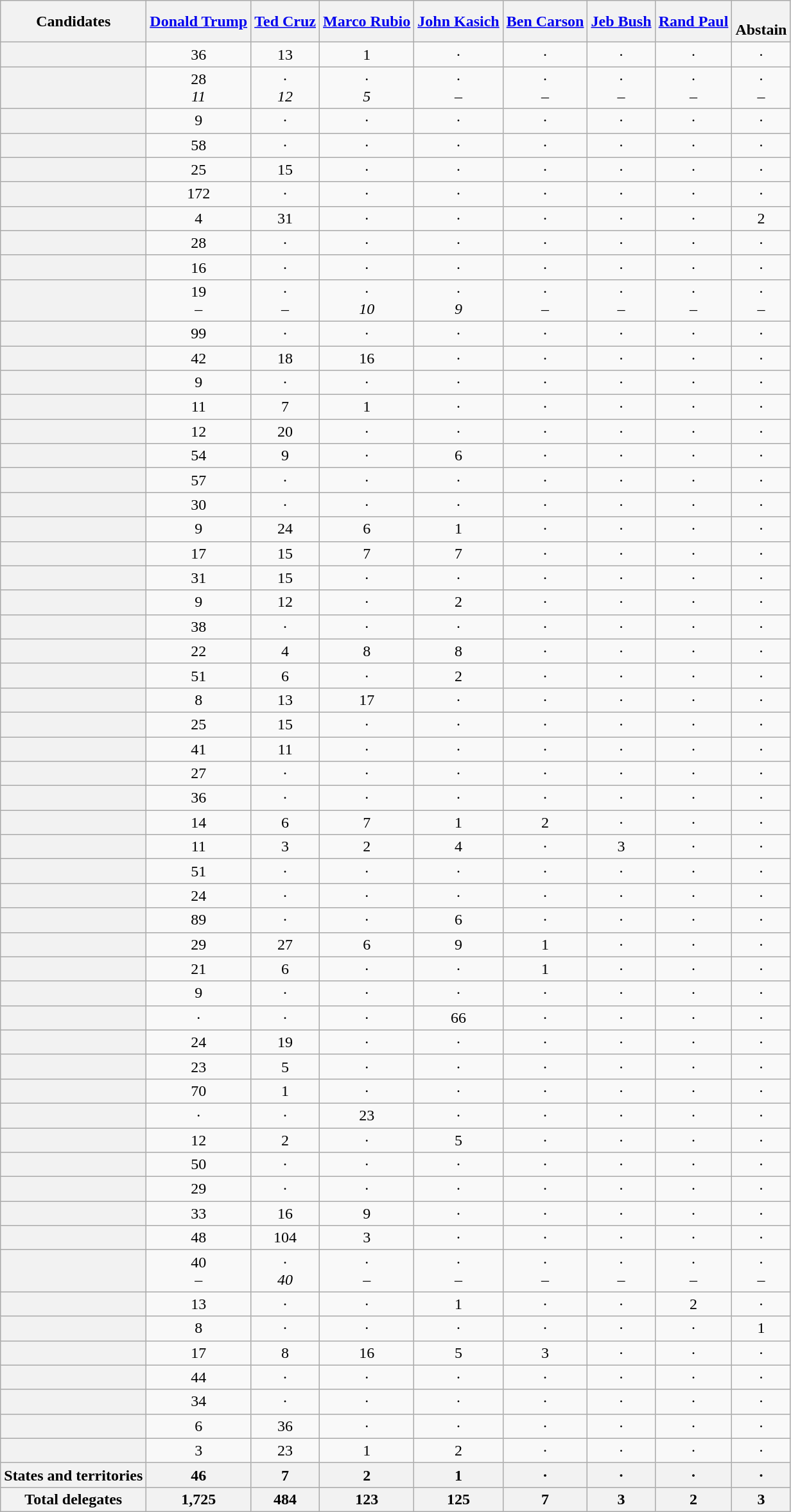<table class="wikitable collapsible collapsed" style="text-align:center;">
<tr>
<th>Candidates</th>
<th data-sort-type="number"> <a href='#'>Donald Trump</a></th>
<th data-sort-type="number"> <a href='#'>Ted Cruz</a></th>
<th data-sort-type="number"> <a href='#'>Marco Rubio</a></th>
<th data-sort-type="number"> <a href='#'>John Kasich</a></th>
<th data-sort-type="number"> <a href='#'>Ben Carson</a></th>
<th data-sort-type="number"> <a href='#'>Jeb Bush</a></th>
<th data-sort-type="number"> <a href='#'>Rand Paul</a></th>
<th data-sort-type="number"><br>Abstain</th>
</tr>
<tr>
<th style="text-align:left;"></th>
<td>36</td>
<td>13</td>
<td>1</td>
<td>·</td>
<td>·</td>
<td>·</td>
<td>·</td>
<td>·</td>
</tr>
<tr>
<th style="text-align:left;"></th>
<td>28<br><em>11</em></td>
<td>·<br><em>12</em></td>
<td>·<br><em>5</em></td>
<td>·<br>–</td>
<td>·<br>–</td>
<td>·<br>–</td>
<td>·<br>–</td>
<td>·<br>–</td>
</tr>
<tr>
<th style="text-align:left;"></th>
<td>9</td>
<td>·</td>
<td>·</td>
<td>·</td>
<td>·</td>
<td>·</td>
<td>·</td>
<td>·</td>
</tr>
<tr>
<th style="text-align:left;"></th>
<td>58</td>
<td>·</td>
<td>·</td>
<td>·</td>
<td>·</td>
<td>·</td>
<td>·</td>
<td>·</td>
</tr>
<tr>
<th style="text-align:left;"></th>
<td>25</td>
<td>15</td>
<td>·</td>
<td>·</td>
<td>·</td>
<td>·</td>
<td>·</td>
<td>·</td>
</tr>
<tr>
<th style="text-align:left;"></th>
<td>172</td>
<td>·</td>
<td>·</td>
<td>·</td>
<td>·</td>
<td>·</td>
<td>·</td>
<td>·</td>
</tr>
<tr>
<th style="text-align:left;"></th>
<td>4</td>
<td>31</td>
<td>·</td>
<td>·</td>
<td>·</td>
<td>·</td>
<td>·</td>
<td>2</td>
</tr>
<tr>
<th style="text-align:left;"></th>
<td>28</td>
<td>·</td>
<td>·</td>
<td>·</td>
<td>·</td>
<td>·</td>
<td>·</td>
<td>·</td>
</tr>
<tr>
<th style="text-align:left;"></th>
<td>16</td>
<td>·</td>
<td>·</td>
<td>·</td>
<td>·</td>
<td>·</td>
<td>·</td>
<td>·</td>
</tr>
<tr>
<th style="text-align:left;"></th>
<td>19<br>–</td>
<td>·<br>–</td>
<td>·<br><em>10</em></td>
<td>·<br><em>9</em></td>
<td>·<br>–</td>
<td>·<br>–</td>
<td>·<br>–</td>
<td>·<br>–</td>
</tr>
<tr>
<th style="text-align:left;"></th>
<td>99</td>
<td>·</td>
<td>·</td>
<td>·</td>
<td>·</td>
<td>·</td>
<td>·</td>
<td>·</td>
</tr>
<tr>
<th style="text-align:left;"></th>
<td>42</td>
<td>18</td>
<td>16</td>
<td>·</td>
<td>·</td>
<td>·</td>
<td>·</td>
<td>·</td>
</tr>
<tr>
<th style="text-align:left;"></th>
<td>9</td>
<td>·</td>
<td>·</td>
<td>·</td>
<td>·</td>
<td>·</td>
<td>·</td>
<td>·</td>
</tr>
<tr>
<th style="text-align:left;"></th>
<td>11</td>
<td>7</td>
<td>1</td>
<td>·</td>
<td>·</td>
<td>·</td>
<td>·</td>
<td>·</td>
</tr>
<tr>
<th style="text-align:left;"></th>
<td>12</td>
<td>20</td>
<td>·</td>
<td>·</td>
<td>·</td>
<td>·</td>
<td>·</td>
<td>·</td>
</tr>
<tr>
<th style="text-align:left;"></th>
<td>54</td>
<td>9</td>
<td>·</td>
<td>6</td>
<td>·</td>
<td>·</td>
<td>·</td>
<td>·</td>
</tr>
<tr>
<th style="text-align:left;"></th>
<td>57</td>
<td>·</td>
<td>·</td>
<td>·</td>
<td>·</td>
<td>·</td>
<td>·</td>
<td>·</td>
</tr>
<tr>
<th style="text-align:left;"></th>
<td>30</td>
<td>·</td>
<td>·</td>
<td>·</td>
<td>·</td>
<td>·</td>
<td>·</td>
<td>·</td>
</tr>
<tr>
<th style="text-align:left;"></th>
<td>9</td>
<td>24</td>
<td>6</td>
<td>1</td>
<td>·</td>
<td>·</td>
<td>·</td>
<td>·</td>
</tr>
<tr>
<th style="text-align:left;"></th>
<td>17</td>
<td>15</td>
<td>7</td>
<td>7</td>
<td>·</td>
<td>·</td>
<td>·</td>
<td>·</td>
</tr>
<tr>
<th style="text-align:left;"></th>
<td>31</td>
<td>15</td>
<td>·</td>
<td>·</td>
<td>·</td>
<td>·</td>
<td>·</td>
<td>·</td>
</tr>
<tr>
<th style="text-align:left;"></th>
<td>9</td>
<td>12</td>
<td>·</td>
<td>2</td>
<td>·</td>
<td>·</td>
<td>·</td>
<td>·</td>
</tr>
<tr>
<th style="text-align:left;"></th>
<td>38</td>
<td>·</td>
<td>·</td>
<td>·</td>
<td>·</td>
<td>·</td>
<td>·</td>
<td>·</td>
</tr>
<tr>
<th style="text-align:left;"></th>
<td>22</td>
<td>4</td>
<td>8</td>
<td>8</td>
<td>·</td>
<td>·</td>
<td>·</td>
<td>·</td>
</tr>
<tr>
<th style="text-align:left;"></th>
<td>51</td>
<td>6</td>
<td>·</td>
<td>2</td>
<td>·</td>
<td>·</td>
<td>·</td>
<td>·</td>
</tr>
<tr>
<th style="text-align:left;"></th>
<td>8</td>
<td>13</td>
<td>17</td>
<td>·</td>
<td>·</td>
<td>·</td>
<td>·</td>
<td>·</td>
</tr>
<tr>
<th style="text-align:left;"></th>
<td>25</td>
<td>15</td>
<td>·</td>
<td>·</td>
<td>·</td>
<td>·</td>
<td>·</td>
<td>·</td>
</tr>
<tr>
<th style="text-align:left;"></th>
<td>41</td>
<td>11</td>
<td>·</td>
<td>·</td>
<td>·</td>
<td>·</td>
<td>·</td>
<td>·</td>
</tr>
<tr>
<th style="text-align:left;"></th>
<td>27</td>
<td>·</td>
<td>·</td>
<td>·</td>
<td>·</td>
<td>·</td>
<td>·</td>
<td>·</td>
</tr>
<tr>
<th style="text-align:left;"></th>
<td>36</td>
<td>·</td>
<td>·</td>
<td>·</td>
<td>·</td>
<td>·</td>
<td>·</td>
<td>·</td>
</tr>
<tr>
<th style="text-align:left;"></th>
<td>14</td>
<td>6</td>
<td>7</td>
<td>1</td>
<td>2</td>
<td>·</td>
<td>·</td>
<td>·</td>
</tr>
<tr>
<th style="text-align:left;"></th>
<td>11</td>
<td>3</td>
<td>2</td>
<td>4</td>
<td>·</td>
<td>3</td>
<td>·</td>
<td>·</td>
</tr>
<tr>
<th style="text-align:left;"></th>
<td>51</td>
<td>·</td>
<td>·</td>
<td>·</td>
<td>·</td>
<td>·</td>
<td>·</td>
<td>·</td>
</tr>
<tr>
<th style="text-align:left;"></th>
<td>24</td>
<td>·</td>
<td>·</td>
<td>·</td>
<td>·</td>
<td>·</td>
<td>·</td>
<td>·</td>
</tr>
<tr>
<th style="text-align:left;"></th>
<td>89</td>
<td>·</td>
<td>·</td>
<td>6</td>
<td>·</td>
<td>·</td>
<td>·</td>
<td>·</td>
</tr>
<tr>
<th style="text-align:left;"></th>
<td>29</td>
<td>27</td>
<td>6</td>
<td>9</td>
<td>1</td>
<td>·</td>
<td>·</td>
<td>·</td>
</tr>
<tr>
<th style="text-align:left;"></th>
<td>21</td>
<td>6</td>
<td>·</td>
<td>·</td>
<td>1</td>
<td>·</td>
<td>·</td>
<td>·</td>
</tr>
<tr>
<th style="text-align:left;"></th>
<td>9</td>
<td>·</td>
<td>·</td>
<td>·</td>
<td>·</td>
<td>·</td>
<td>·</td>
<td>·</td>
</tr>
<tr>
<th style="text-align:left;"></th>
<td>·</td>
<td>·</td>
<td>·</td>
<td>66</td>
<td>·</td>
<td>·</td>
<td>·</td>
<td>·</td>
</tr>
<tr>
<th style="text-align:left;"></th>
<td>24</td>
<td>19</td>
<td>·</td>
<td>·</td>
<td>·</td>
<td>·</td>
<td>·</td>
<td>·</td>
</tr>
<tr>
<th style="text-align:left;"></th>
<td>23</td>
<td>5</td>
<td>·</td>
<td>·</td>
<td>·</td>
<td>·</td>
<td>·</td>
<td>·</td>
</tr>
<tr>
<th style="text-align:left;"></th>
<td>70</td>
<td>1</td>
<td>·</td>
<td>·</td>
<td>·</td>
<td>·</td>
<td>·</td>
<td>·</td>
</tr>
<tr>
<th style="text-align:left;"></th>
<td>·</td>
<td>·</td>
<td>23</td>
<td>·</td>
<td>·</td>
<td>·</td>
<td>·</td>
<td>·</td>
</tr>
<tr>
<th style="text-align:left;"></th>
<td>12</td>
<td>2</td>
<td>·</td>
<td>5</td>
<td>·</td>
<td>·</td>
<td>·</td>
<td>·</td>
</tr>
<tr>
<th style="text-align:left;"></th>
<td>50</td>
<td>·</td>
<td>·</td>
<td>·</td>
<td>·</td>
<td>·</td>
<td>·</td>
<td>·</td>
</tr>
<tr>
<th style="text-align:left;"></th>
<td>29</td>
<td>·</td>
<td>·</td>
<td>·</td>
<td>·</td>
<td>·</td>
<td>·</td>
<td>·</td>
</tr>
<tr>
<th style="text-align:left;"></th>
<td>33</td>
<td>16</td>
<td>9</td>
<td>·</td>
<td>·</td>
<td>·</td>
<td>·</td>
<td>·</td>
</tr>
<tr>
<th style="text-align:left;"></th>
<td>48</td>
<td>104</td>
<td>3</td>
<td>·</td>
<td>·</td>
<td>·</td>
<td>·</td>
<td>·</td>
</tr>
<tr>
<th style="text-align:left;"></th>
<td>40<br>–</td>
<td>·<br><em>40</em></td>
<td>·<br>–</td>
<td>·<br>–</td>
<td>·<br>–</td>
<td>·<br>–</td>
<td>·<br>–</td>
<td>·<br>–</td>
</tr>
<tr>
<th style="text-align:left;"></th>
<td>13</td>
<td>·</td>
<td>·</td>
<td>1</td>
<td>·</td>
<td>·</td>
<td>2</td>
<td>·</td>
</tr>
<tr>
<th style="text-align:left;"></th>
<td>8</td>
<td>·</td>
<td>·</td>
<td>·</td>
<td>·</td>
<td>·</td>
<td>·</td>
<td>1</td>
</tr>
<tr>
<th style="text-align:left;"></th>
<td>17</td>
<td>8</td>
<td>16</td>
<td>5</td>
<td>3</td>
<td>·</td>
<td>·</td>
<td>·</td>
</tr>
<tr>
<th style="text-align:left;"></th>
<td>44</td>
<td>·</td>
<td>·</td>
<td>·</td>
<td>·</td>
<td>·</td>
<td>·</td>
<td>·</td>
</tr>
<tr>
<th style="text-align:left;"></th>
<td>34</td>
<td>·</td>
<td>·</td>
<td>·</td>
<td>·</td>
<td>·</td>
<td>·</td>
<td>·</td>
</tr>
<tr>
<th style="text-align:left;"></th>
<td>6</td>
<td>36</td>
<td>·</td>
<td>·</td>
<td>·</td>
<td>·</td>
<td>·</td>
<td>·</td>
</tr>
<tr>
<th style="text-align:left;"></th>
<td>3</td>
<td>23</td>
<td>1</td>
<td>2</td>
<td>·</td>
<td>·</td>
<td>·</td>
<td>·</td>
</tr>
<tr>
<th>States and territories</th>
<th>46</th>
<th>7</th>
<th>2</th>
<th>1</th>
<th>·</th>
<th>·</th>
<th>·</th>
<th>·</th>
</tr>
<tr>
<th>Total delegates</th>
<th>1,725</th>
<th>484</th>
<th>123</th>
<th>125</th>
<th>7</th>
<th>3</th>
<th>2</th>
<th>3</th>
</tr>
</table>
